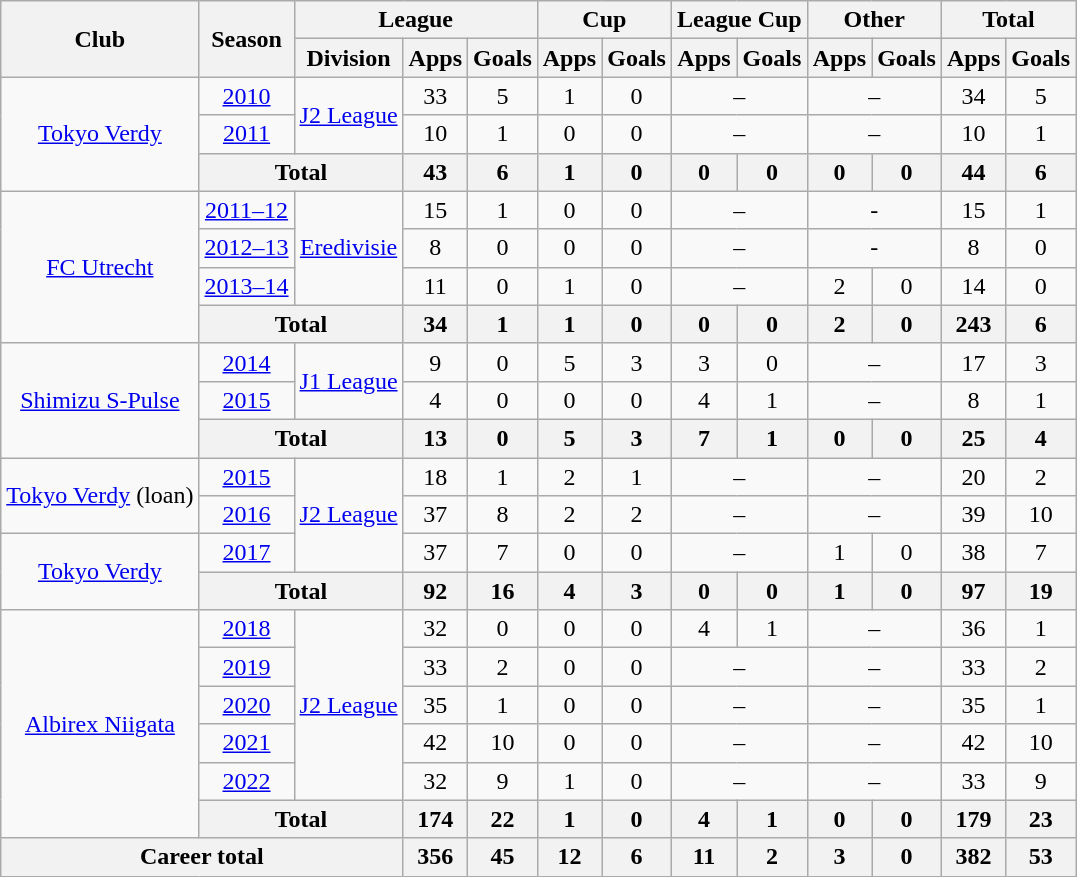<table class="wikitable" style="text-align:center;">
<tr>
<th rowspan=2>Club</th>
<th rowspan=2>Season</th>
<th colspan=3>League</th>
<th colspan=2>Cup</th>
<th colspan=2>League Cup</th>
<th colspan=2>Other</th>
<th colspan=2>Total</th>
</tr>
<tr>
<th>Division</th>
<th>Apps</th>
<th>Goals</th>
<th>Apps</th>
<th>Goals</th>
<th>Apps</th>
<th>Goals</th>
<th>Apps</th>
<th>Goals</th>
<th>Apps</th>
<th>Goals</th>
</tr>
<tr>
<td rowspan="3"><a href='#'>Tokyo Verdy</a></td>
<td><a href='#'>2010</a></td>
<td rowspan="2"><a href='#'>J2 League</a></td>
<td>33</td>
<td>5</td>
<td>1</td>
<td>0</td>
<td colspan="2">–</td>
<td colspan="2">–</td>
<td>34</td>
<td>5</td>
</tr>
<tr>
<td><a href='#'>2011</a></td>
<td>10</td>
<td>1</td>
<td>0</td>
<td>0</td>
<td colspan="2">–</td>
<td colspan="2">–</td>
<td>10</td>
<td>1</td>
</tr>
<tr>
<th colspan="2">Total</th>
<th>43</th>
<th>6</th>
<th>1</th>
<th>0</th>
<th>0</th>
<th>0</th>
<th>0</th>
<th>0</th>
<th>44</th>
<th>6</th>
</tr>
<tr>
<td rowspan="4"><a href='#'>FC Utrecht</a></td>
<td><a href='#'>2011–12</a></td>
<td rowspan="3"><a href='#'>Eredivisie</a></td>
<td>15</td>
<td>1</td>
<td>0</td>
<td>0</td>
<td colspan="2">–</td>
<td colspan="2">-</td>
<td>15</td>
<td>1</td>
</tr>
<tr>
<td><a href='#'>2012–13</a></td>
<td>8</td>
<td>0</td>
<td>0</td>
<td>0</td>
<td colspan="2">–</td>
<td colspan="2">-</td>
<td>8</td>
<td>0</td>
</tr>
<tr>
<td><a href='#'>2013–14</a></td>
<td>11</td>
<td>0</td>
<td>1</td>
<td>0</td>
<td colspan="2">–</td>
<td>2</td>
<td>0</td>
<td>14</td>
<td>0</td>
</tr>
<tr>
<th colspan="2">Total</th>
<th>34</th>
<th>1</th>
<th>1</th>
<th>0</th>
<th>0</th>
<th>0</th>
<th>2</th>
<th>0</th>
<th>243</th>
<th>6</th>
</tr>
<tr>
<td rowspan="3"><a href='#'>Shimizu S-Pulse</a></td>
<td><a href='#'>2014</a></td>
<td rowspan="2"><a href='#'>J1 League</a></td>
<td>9</td>
<td>0</td>
<td>5</td>
<td>3</td>
<td>3</td>
<td>0</td>
<td colspan="2">–</td>
<td>17</td>
<td>3</td>
</tr>
<tr>
<td><a href='#'>2015</a></td>
<td>4</td>
<td>0</td>
<td>0</td>
<td>0</td>
<td>4</td>
<td>1</td>
<td colspan="2">–</td>
<td>8</td>
<td>1</td>
</tr>
<tr>
<th colspan="2">Total</th>
<th>13</th>
<th>0</th>
<th>5</th>
<th>3</th>
<th>7</th>
<th>1</th>
<th>0</th>
<th>0</th>
<th>25</th>
<th>4</th>
</tr>
<tr>
<td rowspan="2"><a href='#'>Tokyo Verdy</a> (loan)</td>
<td><a href='#'>2015</a></td>
<td rowspan="3"><a href='#'>J2 League</a></td>
<td>18</td>
<td>1</td>
<td>2</td>
<td>1</td>
<td colspan="2">–</td>
<td colspan="2">–</td>
<td>20</td>
<td>2</td>
</tr>
<tr>
<td><a href='#'>2016</a></td>
<td>37</td>
<td>8</td>
<td>2</td>
<td>2</td>
<td colspan="2">–</td>
<td colspan="2">–</td>
<td>39</td>
<td>10</td>
</tr>
<tr>
<td rowspan="2"><a href='#'>Tokyo Verdy</a></td>
<td><a href='#'>2017</a></td>
<td>37</td>
<td>7</td>
<td>0</td>
<td>0</td>
<td colspan="2">–</td>
<td>1</td>
<td>0</td>
<td>38</td>
<td>7</td>
</tr>
<tr>
<th colspan="2">Total</th>
<th>92</th>
<th>16</th>
<th>4</th>
<th>3</th>
<th>0</th>
<th>0</th>
<th>1</th>
<th>0</th>
<th>97</th>
<th>19</th>
</tr>
<tr>
<td rowspan="6"><a href='#'>Albirex Niigata</a></td>
<td><a href='#'>2018</a></td>
<td rowspan="5"><a href='#'>J2 League</a></td>
<td>32</td>
<td>0</td>
<td>0</td>
<td>0</td>
<td>4</td>
<td>1</td>
<td colspan="2">–</td>
<td>36</td>
<td>1</td>
</tr>
<tr>
<td><a href='#'>2019</a></td>
<td>33</td>
<td>2</td>
<td>0</td>
<td>0</td>
<td colspan="2">–</td>
<td colspan="2">–</td>
<td>33</td>
<td>2</td>
</tr>
<tr>
<td><a href='#'>2020</a></td>
<td>35</td>
<td>1</td>
<td>0</td>
<td>0</td>
<td colspan="2">–</td>
<td colspan="2">–</td>
<td>35</td>
<td>1</td>
</tr>
<tr>
<td><a href='#'>2021</a></td>
<td>42</td>
<td>10</td>
<td>0</td>
<td>0</td>
<td colspan="2">–</td>
<td colspan="2">–</td>
<td>42</td>
<td>10</td>
</tr>
<tr>
<td><a href='#'>2022</a></td>
<td>32</td>
<td>9</td>
<td>1</td>
<td>0</td>
<td colspan="2">–</td>
<td colspan="2">–</td>
<td>33</td>
<td>9</td>
</tr>
<tr>
<th colspan="2">Total</th>
<th>174</th>
<th>22</th>
<th>1</th>
<th>0</th>
<th>4</th>
<th>1</th>
<th>0</th>
<th>0</th>
<th>179</th>
<th>23</th>
</tr>
<tr>
<th colspan=3>Career total</th>
<th>356</th>
<th>45</th>
<th>12</th>
<th>6</th>
<th>11</th>
<th>2</th>
<th>3</th>
<th>0</th>
<th>382</th>
<th>53</th>
</tr>
</table>
